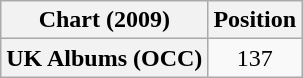<table class="wikitable plainrowheaders" style="text-align:center">
<tr>
<th scope="col">Chart (2009)</th>
<th scope="col">Position</th>
</tr>
<tr>
<th scope="row">UK Albums (OCC)</th>
<td>137</td>
</tr>
</table>
